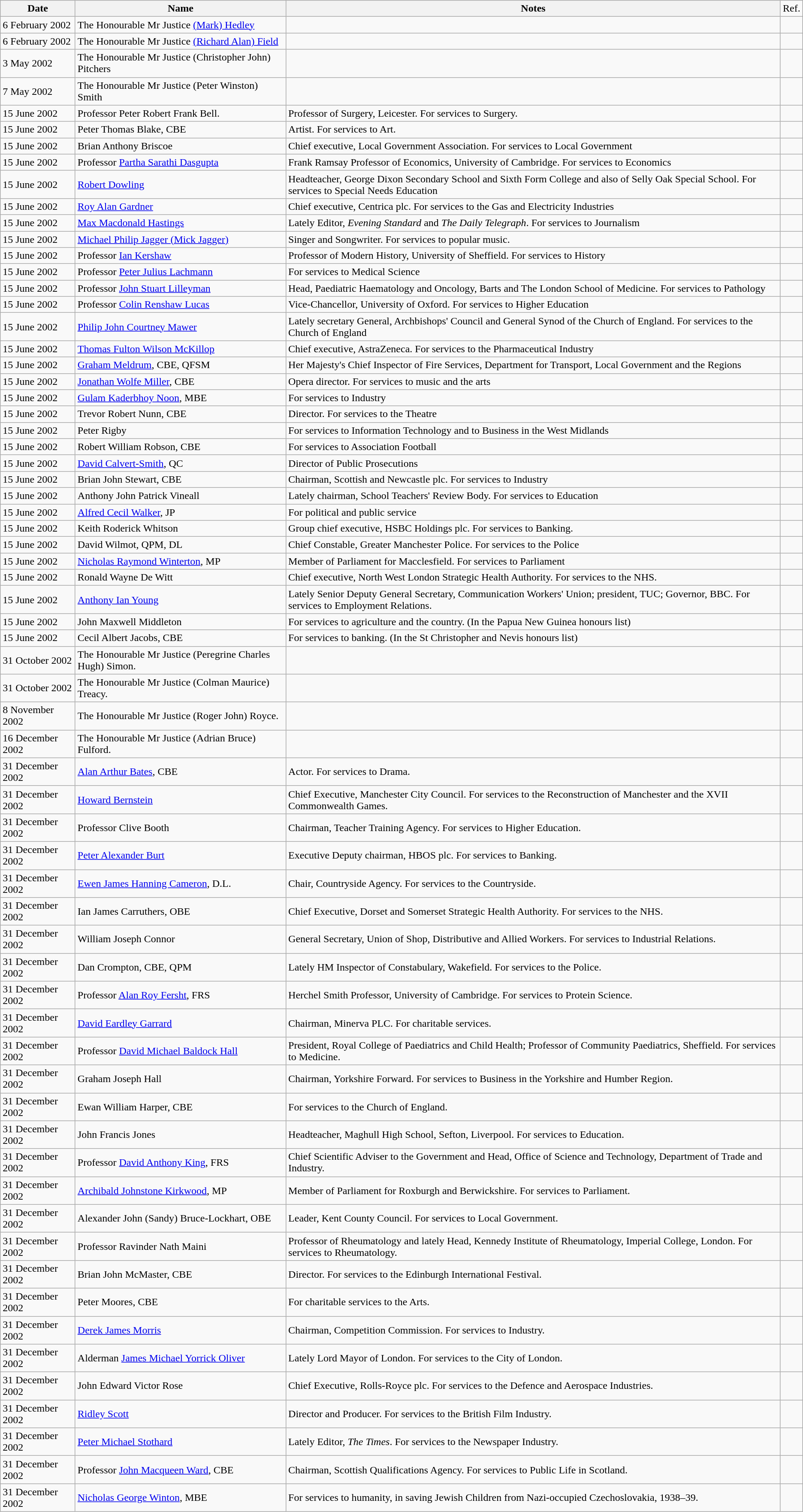<table class="wikitable">
<tr>
<th>Date</th>
<th>Name</th>
<th>Notes</th>
<td>Ref.</td>
</tr>
<tr>
<td>6 February 2002</td>
<td>The Honourable Mr Justice <a href='#'>(Mark) Hedley</a></td>
<td></td>
<td></td>
</tr>
<tr>
<td>6 February 2002</td>
<td>The Honourable Mr Justice <a href='#'>(Richard Alan) Field</a></td>
<td></td>
<td></td>
</tr>
<tr>
<td>3 May 2002</td>
<td>The Honourable Mr Justice (Christopher John) Pitchers</td>
<td></td>
<td></td>
</tr>
<tr>
<td>7 May 2002</td>
<td>The Honourable Mr Justice (Peter Winston) Smith</td>
<td></td>
<td></td>
</tr>
<tr>
<td>15 June 2002</td>
<td>Professor Peter Robert Frank Bell.</td>
<td>Professor of Surgery, Leicester. For services to Surgery.</td>
<td></td>
</tr>
<tr>
<td>15 June 2002</td>
<td>Peter Thomas Blake, CBE</td>
<td>Artist. For services to Art.</td>
<td></td>
</tr>
<tr>
<td>15 June 2002</td>
<td>Brian Anthony Briscoe</td>
<td>Chief executive, Local Government Association. For services to Local Government</td>
<td></td>
</tr>
<tr>
<td>15 June 2002</td>
<td>Professor <a href='#'>Partha Sarathi Dasgupta</a></td>
<td>Frank Ramsay Professor of Economics, University of Cambridge. For services to Economics</td>
<td></td>
</tr>
<tr>
<td>15 June 2002</td>
<td><a href='#'>Robert Dowling</a></td>
<td>Headteacher, George Dixon Secondary School and Sixth Form College and also of Selly Oak Special School. For services to Special Needs Education</td>
<td></td>
</tr>
<tr>
<td>15 June 2002</td>
<td><a href='#'>Roy Alan Gardner</a></td>
<td>Chief executive, Centrica plc. For services to the Gas and Electricity Industries</td>
<td></td>
</tr>
<tr>
<td>15 June 2002</td>
<td><a href='#'>Max Macdonald Hastings</a></td>
<td>Lately Editor, <em>Evening Standard</em> and <em>The Daily Telegraph</em>. For services to Journalism</td>
<td></td>
</tr>
<tr>
<td>15 June 2002</td>
<td><a href='#'>Michael Philip Jagger (Mick Jagger)</a></td>
<td>Singer and Songwriter. For services to popular music.</td>
<td></td>
</tr>
<tr>
<td>15 June 2002</td>
<td>Professor <a href='#'>Ian Kershaw</a></td>
<td>Professor of Modern History, University of Sheffield. For services to History</td>
<td></td>
</tr>
<tr>
<td>15 June 2002</td>
<td>Professor <a href='#'>Peter Julius Lachmann</a></td>
<td>For services to Medical Science</td>
<td></td>
</tr>
<tr>
<td>15 June 2002</td>
<td>Professor <a href='#'>John Stuart Lilleyman</a></td>
<td>Head, Paediatric Haematology and Oncology, Barts and The London School of Medicine. For services to Pathology</td>
<td></td>
</tr>
<tr>
<td>15 June 2002</td>
<td>Professor <a href='#'>Colin Renshaw Lucas</a></td>
<td>Vice-Chancellor, University of Oxford. For services to Higher Education</td>
<td></td>
</tr>
<tr>
<td>15 June 2002</td>
<td><a href='#'>Philip John Courtney Mawer</a></td>
<td>Lately secretary General, Archbishops' Council and General Synod of the Church of England. For services to the Church of England</td>
<td></td>
</tr>
<tr>
<td>15 June 2002</td>
<td><a href='#'>Thomas Fulton Wilson McKillop</a></td>
<td>Chief executive, AstraZeneca. For services to the Pharmaceutical Industry</td>
<td></td>
</tr>
<tr>
<td>15 June 2002</td>
<td><a href='#'>Graham Meldrum</a>, CBE, QFSM</td>
<td>Her Majesty's Chief Inspector of Fire Services, Department for Transport, Local Government and the Regions</td>
<td></td>
</tr>
<tr>
<td>15 June 2002</td>
<td><a href='#'>Jonathan Wolfe Miller</a>, CBE</td>
<td>Opera director. For services to music and the arts</td>
<td></td>
</tr>
<tr>
<td>15 June 2002</td>
<td><a href='#'>Gulam Kaderbhoy Noon</a>, MBE</td>
<td>For services to Industry</td>
<td></td>
</tr>
<tr>
<td>15 June 2002</td>
<td>Trevor Robert Nunn, CBE</td>
<td>Director. For services to the Theatre</td>
<td></td>
</tr>
<tr>
<td>15 June 2002</td>
<td>Peter Rigby</td>
<td>For services to Information Technology and to Business in the West Midlands</td>
<td></td>
</tr>
<tr>
<td>15 June 2002</td>
<td>Robert William Robson, CBE</td>
<td>For services to Association Football</td>
<td></td>
</tr>
<tr>
<td>15 June 2002</td>
<td><a href='#'>David Calvert-Smith</a>, QC</td>
<td>Director of Public Prosecutions</td>
<td></td>
</tr>
<tr>
<td>15 June 2002</td>
<td>Brian John Stewart, CBE</td>
<td>Chairman, Scottish and Newcastle plc. For services to Industry</td>
<td></td>
</tr>
<tr>
<td>15 June 2002</td>
<td>Anthony John Patrick Vineall</td>
<td>Lately chairman, School Teachers' Review Body. For services to Education</td>
<td></td>
</tr>
<tr>
<td>15 June 2002</td>
<td><a href='#'>Alfred Cecil Walker</a>, JP</td>
<td>For political and public service</td>
<td></td>
</tr>
<tr>
<td>15 June 2002</td>
<td>Keith Roderick Whitson</td>
<td>Group chief executive, HSBC Holdings plc. For services to Banking.</td>
<td></td>
</tr>
<tr>
<td>15 June 2002</td>
<td>David Wilmot, QPM, DL</td>
<td>Chief Constable, Greater Manchester Police. For services to the Police</td>
<td></td>
</tr>
<tr>
<td>15 June 2002</td>
<td><a href='#'>Nicholas Raymond Winterton</a>, MP</td>
<td>Member of Parliament for Macclesfield. For services to Parliament</td>
<td></td>
</tr>
<tr>
<td>15 June 2002</td>
<td>Ronald Wayne De Witt</td>
<td>Chief executive, North West London Strategic Health Authority. For services to the NHS.</td>
<td></td>
</tr>
<tr>
<td>15 June 2002</td>
<td><a href='#'>Anthony Ian Young</a></td>
<td>Lately Senior Deputy General Secretary, Communication Workers' Union; president, TUC; Governor, BBC. For services to Employment Relations.</td>
<td></td>
</tr>
<tr>
<td>15 June 2002</td>
<td>John Maxwell Middleton</td>
<td>For services to agriculture and the country. (In the Papua New Guinea honours list)</td>
<td></td>
</tr>
<tr>
<td>15 June 2002</td>
<td>Cecil Albert Jacobs, CBE</td>
<td>For services to banking. (In the St Christopher and Nevis honours list)</td>
<td></td>
</tr>
<tr>
<td>31 October 2002</td>
<td>The Honourable Mr Justice (Peregrine Charles Hugh) Simon.</td>
<td></td>
<td></td>
</tr>
<tr>
<td>31 October 2002</td>
<td>The Honourable Mr Justice (Colman Maurice) Treacy.</td>
<td></td>
<td></td>
</tr>
<tr>
<td>8 November 2002</td>
<td>The Honourable Mr Justice (Roger John) Royce.</td>
<td></td>
<td></td>
</tr>
<tr>
<td>16 December 2002</td>
<td>The Honourable Mr Justice (Adrian Bruce) Fulford.</td>
<td></td>
<td></td>
</tr>
<tr>
<td>31 December 2002</td>
<td><a href='#'>Alan Arthur Bates</a>, CBE</td>
<td>Actor. For services to Drama.</td>
<td></td>
</tr>
<tr>
<td>31 December 2002</td>
<td><a href='#'>Howard Bernstein</a></td>
<td>Chief Executive, Manchester City Council. For services to the Reconstruction of Manchester and the XVII Commonwealth Games.</td>
<td></td>
</tr>
<tr>
<td>31 December 2002</td>
<td>Professor Clive Booth</td>
<td>Chairman, Teacher Training Agency. For services to Higher Education.</td>
<td></td>
</tr>
<tr>
<td>31 December 2002</td>
<td><a href='#'>Peter Alexander Burt</a></td>
<td>Executive Deputy chairman, HBOS plc. For services to Banking.</td>
<td></td>
</tr>
<tr>
<td>31 December 2002</td>
<td><a href='#'>Ewen James Hanning Cameron</a>, D.L.</td>
<td>Chair, Countryside Agency. For services to the Countryside.</td>
<td></td>
</tr>
<tr>
<td>31 December 2002</td>
<td>Ian James Carruthers, OBE</td>
<td>Chief Executive, Dorset and Somerset Strategic Health Authority. For services to the NHS.</td>
<td></td>
</tr>
<tr>
<td>31 December 2002</td>
<td>William Joseph Connor</td>
<td>General Secretary, Union of Shop, Distributive and Allied Workers. For services to Industrial Relations.</td>
<td></td>
</tr>
<tr>
<td>31 December 2002</td>
<td>Dan Crompton, CBE, QPM</td>
<td>Lately HM Inspector of Constabulary, Wakefield. For services to the Police.</td>
<td></td>
</tr>
<tr>
<td>31 December 2002</td>
<td>Professor <a href='#'>Alan Roy Fersht</a>, FRS</td>
<td>Herchel Smith Professor, University of Cambridge. For services to Protein Science.</td>
<td></td>
</tr>
<tr>
<td>31 December 2002</td>
<td><a href='#'>David Eardley Garrard</a></td>
<td>Chairman, Minerva PLC. For charitable services.</td>
<td></td>
</tr>
<tr>
<td>31 December 2002</td>
<td>Professor <a href='#'>David Michael Baldock Hall</a></td>
<td>President, Royal College of Paediatrics and Child Health; Professor of Community Paediatrics, Sheffield. For services to Medicine.</td>
<td></td>
</tr>
<tr>
<td>31 December 2002</td>
<td>Graham Joseph Hall</td>
<td>Chairman, Yorkshire Forward. For services to Business in the Yorkshire and Humber Region.</td>
<td></td>
</tr>
<tr>
<td>31 December 2002</td>
<td>Ewan William Harper, CBE</td>
<td>For services to the Church of England.</td>
<td></td>
</tr>
<tr>
<td>31 December 2002</td>
<td>John Francis Jones</td>
<td>Headteacher, Maghull High School, Sefton, Liverpool. For services to Education.</td>
<td></td>
</tr>
<tr>
<td>31 December 2002</td>
<td>Professor <a href='#'>David Anthony King</a>, FRS</td>
<td>Chief Scientific Adviser to the Government and Head, Office of Science and Technology, Department of Trade and Industry.</td>
<td></td>
</tr>
<tr>
<td>31 December 2002</td>
<td><a href='#'>Archibald Johnstone Kirkwood</a>, MP</td>
<td>Member of Parliament for Roxburgh and Berwickshire. For services to Parliament.</td>
<td></td>
</tr>
<tr>
<td>31 December 2002</td>
<td>Alexander John (Sandy) Bruce-Lockhart, OBE</td>
<td>Leader, Kent County Council. For services to Local Government.</td>
<td></td>
</tr>
<tr>
<td>31 December 2002</td>
<td>Professor Ravinder Nath Maini</td>
<td>Professor of Rheumatology and lately Head, Kennedy Institute of Rheumatology, Imperial College, London. For services to Rheumatology.</td>
<td></td>
</tr>
<tr>
<td>31 December 2002</td>
<td>Brian John McMaster, CBE</td>
<td>Director. For services to the Edinburgh International Festival.</td>
<td></td>
</tr>
<tr>
<td>31 December 2002</td>
<td>Peter Moores, CBE</td>
<td>For charitable services to the Arts.</td>
<td></td>
</tr>
<tr>
<td>31 December 2002</td>
<td><a href='#'>Derek James Morris</a></td>
<td>Chairman, Competition Commission. For services to Industry.</td>
<td></td>
</tr>
<tr>
<td>31 December 2002</td>
<td>Alderman <a href='#'>James Michael Yorrick Oliver</a></td>
<td>Lately Lord Mayor of London. For services to the City of London.</td>
<td></td>
</tr>
<tr>
<td>31 December 2002</td>
<td>John Edward Victor Rose</td>
<td>Chief Executive, Rolls-Royce plc. For services to the Defence and Aerospace Industries.</td>
<td></td>
</tr>
<tr>
<td>31 December 2002</td>
<td><a href='#'>Ridley Scott</a></td>
<td>Director and Producer. For services to the British Film Industry.</td>
<td></td>
</tr>
<tr>
<td>31 December 2002</td>
<td><a href='#'>Peter Michael Stothard</a></td>
<td>Lately Editor, <em>The Times</em>. For services to the Newspaper Industry.</td>
<td></td>
</tr>
<tr>
<td>31 December 2002</td>
<td>Professor <a href='#'>John Macqueen Ward</a>, CBE</td>
<td>Chairman, Scottish Qualifications Agency. For services to Public Life in Scotland.</td>
<td></td>
</tr>
<tr>
<td>31 December 2002</td>
<td><a href='#'>Nicholas George Winton</a>, MBE</td>
<td>For services to humanity, in saving Jewish Children from Nazi-occupied Czechoslovakia, 1938–39.</td>
<td></td>
</tr>
</table>
